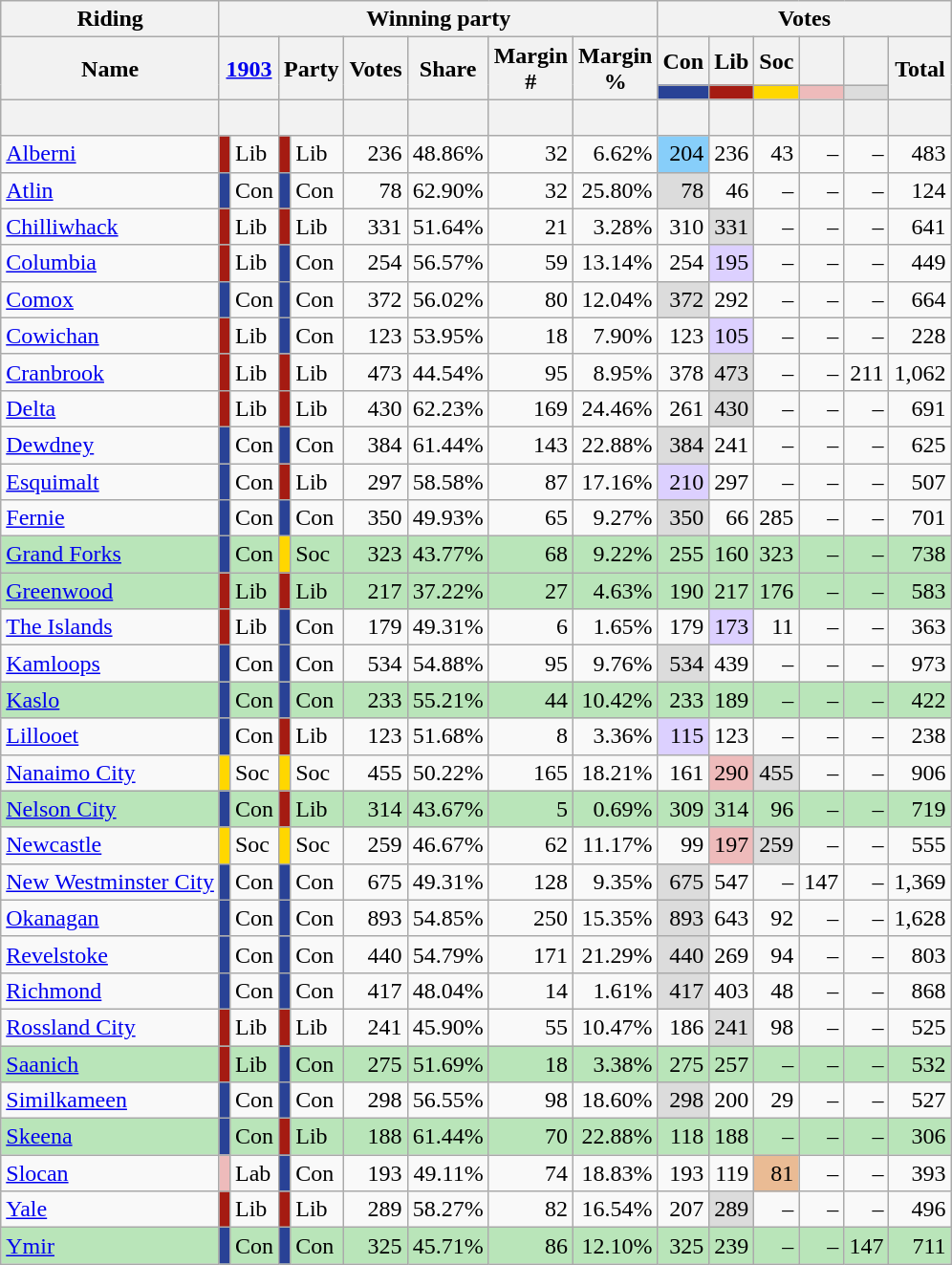<table class="wikitable sortable mw-collapsible" style="text-align:right; font-size:100%">
<tr>
<th scope="col">Riding</th>
<th scope="col" colspan="8">Winning party</th>
<th scope="col" colspan="6">Votes</th>
</tr>
<tr>
<th rowspan="2" scope="col">Name</th>
<th colspan="2" rowspan="2" scope="col"><strong><a href='#'>1903</a></strong></th>
<th colspan="2" rowspan="2" scope="col">Party</th>
<th rowspan="2" scope="col">Votes</th>
<th rowspan="2" scope="col">Share</th>
<th rowspan="2" scope="col">Margin<br>#</th>
<th rowspan="2" scope="col">Margin<br>%</th>
<th scope="col">Con</th>
<th scope="col">Lib</th>
<th scope="col">Soc</th>
<th scope="col"></th>
<th scope="col"></th>
<th rowspan="2" scope="col">Total</th>
</tr>
<tr>
<th scope="col" style="background-color:#294296;"></th>
<th scope="col" style="background-color:#A51B12;"></th>
<th scope="col" style="background-color:#FFD700;"></th>
<th scope="col" style="background-color:#EEBBBB;"></th>
<th scope="col" style="background-color:#DCDCDC;"></th>
</tr>
<tr>
<th> </th>
<th colspan="2"></th>
<th colspan="2"></th>
<th></th>
<th></th>
<th></th>
<th></th>
<th></th>
<th></th>
<th></th>
<th></th>
<th></th>
<th></th>
</tr>
<tr>
<td style="text-align:left"><a href='#'>Alberni</a></td>
<td style="background-color:#A51B12;"></td>
<td style="text-align:left;">Lib</td>
<td style="background-color:#A51B12;"></td>
<td style="text-align:left;">Lib</td>
<td>236</td>
<td>48.86%</td>
<td>32</td>
<td>6.62%</td>
<td style="background-color:#87CEFA;">204</td>
<td>236</td>
<td>43</td>
<td>–</td>
<td>–</td>
<td>483</td>
</tr>
<tr>
<td style="text-align:left"><a href='#'>Atlin</a></td>
<td style="background-color:#294296;"></td>
<td style="text-align:left;">Con</td>
<td style="background-color:#294296;"></td>
<td style="text-align:left;">Con</td>
<td>78</td>
<td>62.90%</td>
<td>32</td>
<td>25.80%</td>
<td style="background-color:#DCDCDC;">78</td>
<td>46</td>
<td>–</td>
<td>–</td>
<td>–</td>
<td>124</td>
</tr>
<tr>
<td style="text-align:left"><a href='#'>Chilliwhack</a></td>
<td style="background-color:#A51B12;"></td>
<td style="text-align:left;">Lib</td>
<td style="background-color:#A51B12;"></td>
<td style="text-align:left;">Lib</td>
<td>331</td>
<td>51.64%</td>
<td>21</td>
<td>3.28%</td>
<td>310</td>
<td style="background-color:#DCDCDC;">331</td>
<td>–</td>
<td>–</td>
<td>–</td>
<td>641</td>
</tr>
<tr>
<td style="text-align:left"><a href='#'>Columbia</a></td>
<td style="background-color:#A51B12;"></td>
<td style="text-align:left;">Lib</td>
<td style="background-color:#294296;"></td>
<td style="text-align:left;">Con</td>
<td>254</td>
<td>56.57%</td>
<td>59</td>
<td>13.14%</td>
<td>254</td>
<td style="background-color:#DCD0FF;">195</td>
<td>–</td>
<td>–</td>
<td>–</td>
<td>449</td>
</tr>
<tr>
<td style="text-align:left"><a href='#'>Comox</a></td>
<td style="background-color:#294296;"></td>
<td style="text-align:left;">Con</td>
<td style="background-color:#294296;"></td>
<td style="text-align:left;">Con</td>
<td>372</td>
<td>56.02%</td>
<td>80</td>
<td>12.04%</td>
<td style="background-color:#DCDCDC;">372</td>
<td>292</td>
<td>–</td>
<td>–</td>
<td>–</td>
<td>664</td>
</tr>
<tr>
<td style="text-align:left"><a href='#'>Cowichan</a></td>
<td style="background-color:#A51B12;"></td>
<td style="text-align:left;">Lib</td>
<td style="background-color:#294296;"></td>
<td style="text-align:left;">Con</td>
<td>123</td>
<td>53.95%</td>
<td>18</td>
<td>7.90%</td>
<td>123</td>
<td style="background-color:#DCD0FF;">105</td>
<td>–</td>
<td>–</td>
<td>–</td>
<td>228</td>
</tr>
<tr>
<td style="text-align:left"><a href='#'>Cranbrook</a></td>
<td style="background-color:#A51B12;"></td>
<td style="text-align:left;">Lib</td>
<td style="background-color:#A51B12;"></td>
<td style="text-align:left;">Lib</td>
<td>473</td>
<td>44.54%</td>
<td>95</td>
<td>8.95%</td>
<td>378</td>
<td style="background-color:#DCDCDC;">473</td>
<td>–</td>
<td>–</td>
<td>211</td>
<td>1,062</td>
</tr>
<tr>
<td style="text-align:left"><a href='#'>Delta</a></td>
<td style="background-color:#A51B12;"></td>
<td style="text-align:left;">Lib</td>
<td style="background-color:#A51B12;"></td>
<td style="text-align:left;">Lib</td>
<td>430</td>
<td>62.23%</td>
<td>169</td>
<td>24.46%</td>
<td>261</td>
<td style="background-color:#DCDCDC;">430</td>
<td>–</td>
<td>–</td>
<td>–</td>
<td>691</td>
</tr>
<tr>
<td style="text-align:left"><a href='#'>Dewdney</a></td>
<td style="background-color:#294296;"></td>
<td style="text-align:left;">Con</td>
<td style="background-color:#294296;"></td>
<td style="text-align:left;">Con</td>
<td>384</td>
<td>61.44%</td>
<td>143</td>
<td>22.88%</td>
<td style="background-color:#DCDCDC;">384</td>
<td>241</td>
<td>–</td>
<td>–</td>
<td>–</td>
<td>625</td>
</tr>
<tr>
<td style="text-align:left"><a href='#'>Esquimalt</a></td>
<td style="background-color:#294296;"></td>
<td style="text-align:left;">Con</td>
<td style="background-color:#A51B12;"></td>
<td style="text-align:left;">Lib</td>
<td>297</td>
<td>58.58%</td>
<td>87</td>
<td>17.16%</td>
<td style="background-color:#DCD0FF;">210</td>
<td>297</td>
<td>–</td>
<td>–</td>
<td>–</td>
<td>507</td>
</tr>
<tr>
<td style="text-align:left"><a href='#'>Fernie</a></td>
<td style="background-color:#294296;"></td>
<td style="text-align:left;">Con</td>
<td style="background-color:#294296;"></td>
<td style="text-align:left;">Con</td>
<td>350</td>
<td>49.93%</td>
<td>65</td>
<td>9.27%</td>
<td style="background-color:#DCDCDC;">350</td>
<td>66</td>
<td>285</td>
<td>–</td>
<td>–</td>
<td>701</td>
</tr>
<tr style="background-color:#B9E5B9;">
<td style="text-align:left"><a href='#'>Grand Forks</a></td>
<td style="background-color:#294296;"></td>
<td style="text-align:left;">Con</td>
<td style="background-color:#FFD700;"></td>
<td style="text-align:left;">Soc</td>
<td>323</td>
<td>43.77%</td>
<td>68</td>
<td>9.22%</td>
<td>255</td>
<td>160</td>
<td>323</td>
<td>–</td>
<td>–</td>
<td>738</td>
</tr>
<tr style="background-color:#B9E5B9;">
<td style="text-align:left"><a href='#'>Greenwood</a></td>
<td style="background-color:#A51B12;"></td>
<td style="text-align:left;">Lib</td>
<td style="background-color:#A51B12;"></td>
<td style="text-align:left;">Lib</td>
<td>217</td>
<td>37.22%</td>
<td>27</td>
<td>4.63%</td>
<td>190</td>
<td>217</td>
<td>176</td>
<td>–</td>
<td>–</td>
<td>583</td>
</tr>
<tr>
<td style="text-align:left"><a href='#'>The Islands</a></td>
<td style="background-color:#A51B12;"></td>
<td style="text-align:left;">Lib</td>
<td style="background-color:#294296;"></td>
<td style="text-align:left;">Con</td>
<td>179</td>
<td>49.31%</td>
<td>6</td>
<td>1.65%</td>
<td>179</td>
<td style="background-color:#DCD0FF;">173</td>
<td>11</td>
<td>–</td>
<td>–</td>
<td>363</td>
</tr>
<tr>
<td style="text-align:left"><a href='#'>Kamloops</a></td>
<td style="background-color:#294296;"></td>
<td style="text-align:left;">Con</td>
<td style="background-color:#294296;"></td>
<td style="text-align:left;">Con</td>
<td>534</td>
<td>54.88%</td>
<td>95</td>
<td>9.76%</td>
<td style="background-color:#DCDCDC;">534</td>
<td>439</td>
<td>–</td>
<td>–</td>
<td>–</td>
<td>973</td>
</tr>
<tr style="background-color:#B9E5B9;">
<td style="text-align:left"><a href='#'>Kaslo</a></td>
<td style="background-color:#294296;"></td>
<td style="text-align:left;">Con</td>
<td style="background-color:#294296;"></td>
<td style="text-align:left;">Con</td>
<td>233</td>
<td>55.21%</td>
<td>44</td>
<td>10.42%</td>
<td>233</td>
<td>189</td>
<td>–</td>
<td>–</td>
<td>–</td>
<td>422</td>
</tr>
<tr>
<td style="text-align:left"><a href='#'>Lillooet</a></td>
<td style="background-color:#294296;"></td>
<td style="text-align:left;">Con</td>
<td style="background-color:#A51B12;"></td>
<td style="text-align:left;">Lib</td>
<td>123</td>
<td>51.68%</td>
<td>8</td>
<td>3.36%</td>
<td style="background-color:#DCD0FF;">115</td>
<td>123</td>
<td>–</td>
<td>–</td>
<td>–</td>
<td>238</td>
</tr>
<tr>
<td style="text-align:left"><a href='#'>Nanaimo City</a></td>
<td style="background-color:#FFD700;"></td>
<td style="text-align:left;">Soc</td>
<td style="background-color:#FFD700;"></td>
<td style="text-align:left;">Soc</td>
<td>455</td>
<td>50.22%</td>
<td>165</td>
<td>18.21%</td>
<td>161</td>
<td style="background-color:#EEBBBB;">290</td>
<td style="background-color:#DCDCDC;">455</td>
<td>–</td>
<td>–</td>
<td>906</td>
</tr>
<tr style="background-color:#B9E5B9;">
<td style="text-align:left"><a href='#'>Nelson City</a></td>
<td style="background-color:#294296;"></td>
<td style="text-align:left;">Con</td>
<td style="background-color:#A51B12;"></td>
<td style="text-align:left;">Lib</td>
<td>314</td>
<td>43.67%</td>
<td>5</td>
<td>0.69%</td>
<td>309</td>
<td>314</td>
<td>96</td>
<td>–</td>
<td>–</td>
<td>719</td>
</tr>
<tr>
<td style="text-align:left"><a href='#'>Newcastle</a></td>
<td style="background-color:#FFD700;"></td>
<td style="text-align:left;">Soc</td>
<td style="background-color:#FFD700;"></td>
<td style="text-align:left;">Soc</td>
<td>259</td>
<td>46.67%</td>
<td>62</td>
<td>11.17%</td>
<td>99</td>
<td style="background-color:#EEBBBB;">197</td>
<td style="background-color:#DCDCDC;">259</td>
<td>–</td>
<td>–</td>
<td>555</td>
</tr>
<tr>
<td style="text-align:left"><a href='#'>New Westminster City</a></td>
<td style="background-color:#294296;"></td>
<td style="text-align:left;">Con</td>
<td style="background-color:#294296;"></td>
<td style="text-align:left;">Con</td>
<td>675</td>
<td>49.31%</td>
<td>128</td>
<td>9.35%</td>
<td style="background-color:#DCDCDC;">675</td>
<td>547</td>
<td>–</td>
<td>147</td>
<td>–</td>
<td>1,369</td>
</tr>
<tr>
<td style="text-align:left"><a href='#'>Okanagan</a></td>
<td style="background-color:#294296;"></td>
<td style="text-align:left;">Con</td>
<td style="background-color:#294296;"></td>
<td style="text-align:left;">Con</td>
<td>893</td>
<td>54.85%</td>
<td>250</td>
<td>15.35%</td>
<td style="background-color:#DCDCDC;">893</td>
<td>643</td>
<td>92</td>
<td>–</td>
<td>–</td>
<td>1,628</td>
</tr>
<tr>
<td style="text-align:left"><a href='#'>Revelstoke</a></td>
<td style="background-color:#294296;"></td>
<td style="text-align:left;">Con</td>
<td style="background-color:#294296;"></td>
<td style="text-align:left;">Con</td>
<td>440</td>
<td>54.79%</td>
<td>171</td>
<td>21.29%</td>
<td style="background-color:#DCDCDC;">440</td>
<td>269</td>
<td>94</td>
<td>–</td>
<td>–</td>
<td>803</td>
</tr>
<tr>
<td style="text-align:left"><a href='#'>Richmond</a></td>
<td style="background-color:#294296;"></td>
<td style="text-align:left;">Con</td>
<td style="background-color:#294296;"></td>
<td style="text-align:left;">Con</td>
<td>417</td>
<td>48.04%</td>
<td>14</td>
<td>1.61%</td>
<td style="background-color:#DCDCDC;">417</td>
<td>403</td>
<td>48</td>
<td>–</td>
<td>–</td>
<td>868</td>
</tr>
<tr>
<td style="text-align:left"><a href='#'>Rossland City</a></td>
<td style="background-color:#A51B12;"></td>
<td style="text-align:left;">Lib</td>
<td style="background-color:#A51B12;"></td>
<td style="text-align:left;">Lib</td>
<td>241</td>
<td>45.90%</td>
<td>55</td>
<td>10.47%</td>
<td>186</td>
<td style="background-color:#DCDCDC;">241</td>
<td>98</td>
<td>–</td>
<td>–</td>
<td>525</td>
</tr>
<tr style="background-color:#B9E5B9;">
<td style="text-align:left"><a href='#'>Saanich</a></td>
<td style="background-color:#A51B12;"></td>
<td style="text-align:left;">Lib</td>
<td style="background-color:#294296;"></td>
<td style="text-align:left;">Con</td>
<td>275</td>
<td>51.69%</td>
<td>18</td>
<td>3.38%</td>
<td>275</td>
<td>257</td>
<td>–</td>
<td>–</td>
<td>–</td>
<td>532</td>
</tr>
<tr>
<td style="text-align:left"><a href='#'>Similkameen</a></td>
<td style="background-color:#294296;"></td>
<td style="text-align:left;">Con</td>
<td style="background-color:#294296;"></td>
<td style="text-align:left;">Con</td>
<td>298</td>
<td>56.55%</td>
<td>98</td>
<td>18.60%</td>
<td style="background-color:#DCDCDC;">298</td>
<td>200</td>
<td>29</td>
<td>–</td>
<td>–</td>
<td>527</td>
</tr>
<tr style="background-color:#B9E5B9;">
<td style="text-align:left"><a href='#'>Skeena</a></td>
<td style="background-color:#294296;"></td>
<td style="text-align:left;">Con</td>
<td style="background-color:#A51B12;"></td>
<td style="text-align:left;">Lib</td>
<td>188</td>
<td>61.44%</td>
<td>70</td>
<td>22.88%</td>
<td>118</td>
<td>188</td>
<td>–</td>
<td>–</td>
<td>–</td>
<td>306</td>
</tr>
<tr>
<td style="text-align:left"><a href='#'>Slocan</a></td>
<td style="background-color:#EEBBBB;"></td>
<td style="text-align:left;">Lab</td>
<td style="background-color:#294296;"></td>
<td style="text-align:left;">Con</td>
<td>193</td>
<td>49.11%</td>
<td>74</td>
<td>18.83%</td>
<td>193</td>
<td>119</td>
<td style="background-color:#EABB94;">81</td>
<td>–</td>
<td>–</td>
<td>393</td>
</tr>
<tr>
<td style="text-align:left"><a href='#'>Yale</a></td>
<td style="background-color:#A51B12;"></td>
<td style="text-align:left;">Lib</td>
<td style="background-color:#A51B12;"></td>
<td style="text-align:left;">Lib</td>
<td>289</td>
<td>58.27%</td>
<td>82</td>
<td>16.54%</td>
<td>207</td>
<td style="background-color:#DCDCDC;">289</td>
<td>–</td>
<td>–</td>
<td>–</td>
<td>496</td>
</tr>
<tr style="background-color:#B9E5B9;">
<td style="text-align:left"><a href='#'>Ymir</a></td>
<td style="background-color:#294296;"></td>
<td style="text-align:left;">Con</td>
<td style="background-color:#294296;"></td>
<td style="text-align:left;">Con</td>
<td>325</td>
<td>45.71%</td>
<td>86</td>
<td>12.10%</td>
<td>325</td>
<td>239</td>
<td>–</td>
<td>–</td>
<td>147</td>
<td>711</td>
</tr>
</table>
